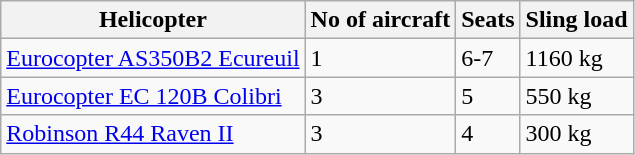<table class="wikitable">
<tr>
<th>Helicopter</th>
<th>No of aircraft</th>
<th>Seats</th>
<th>Sling load</th>
</tr>
<tr>
<td><a href='#'>Eurocopter AS350B2 Ecureuil</a></td>
<td>1</td>
<td>6-7</td>
<td>1160 kg</td>
</tr>
<tr>
<td><a href='#'>Eurocopter EC 120B Colibri</a></td>
<td>3</td>
<td>5</td>
<td>550 kg</td>
</tr>
<tr>
<td><a href='#'>Robinson R44 Raven II</a></td>
<td>3</td>
<td>4</td>
<td>300 kg</td>
</tr>
</table>
